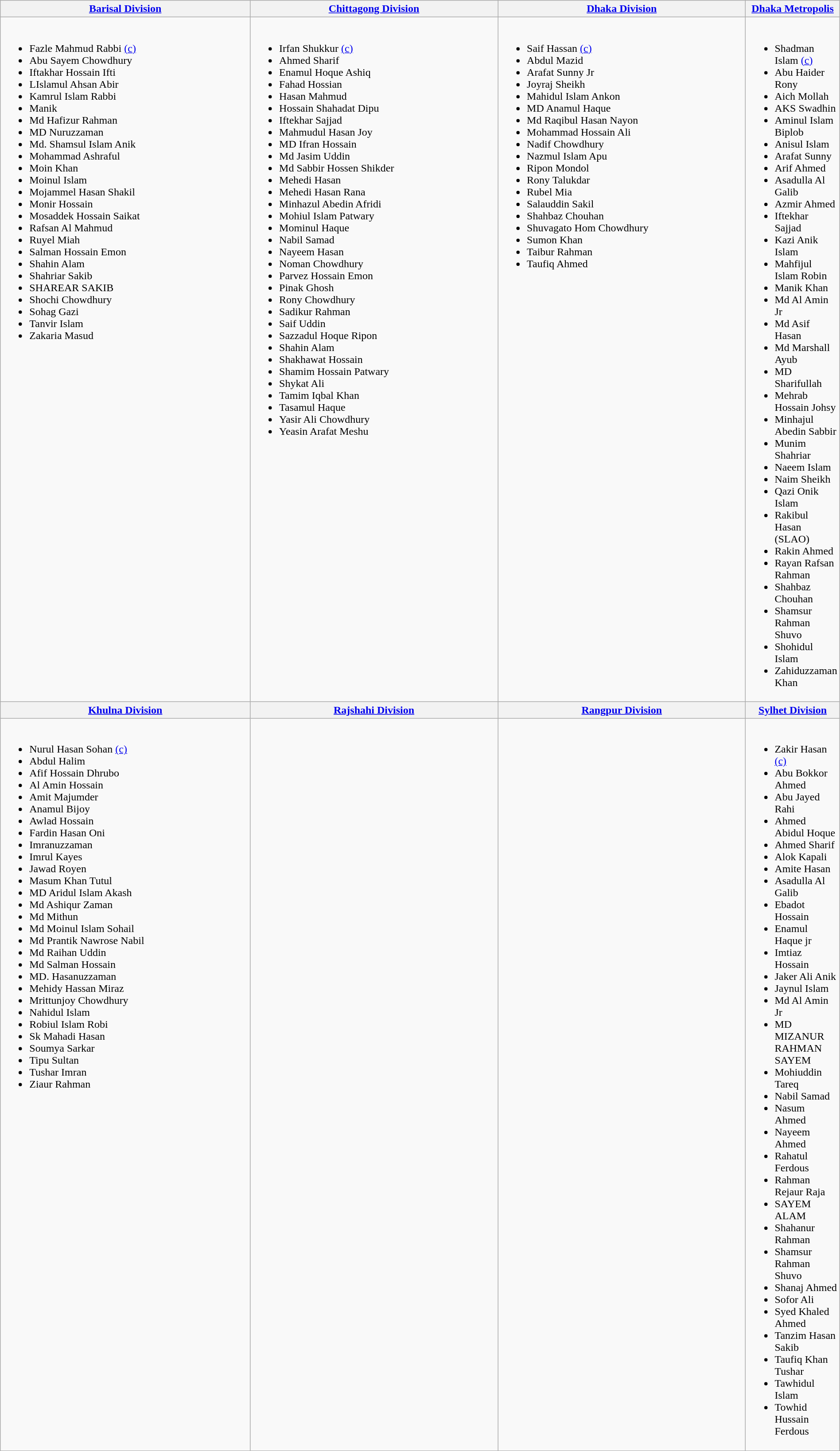<table class="wikitable" style="text-align:left;margin:auto">
<tr>
<th width=200><a href='#'>Barisal Division</a></th>
<th width=200><a href='#'>Chittagong Division</a></th>
<th width=200><a href='#'>Dhaka Division</a></th>
<th width=200><a href='#'>Dhaka Metropolis</a></th>
</tr>
<tr>
<td valign=top><br><ul><li>Fazle Mahmud Rabbi <a href='#'>(c)</a></li><li>Abu Sayem Chowdhury</li><li>Iftakhar Hossain Ifti</li><li>LIslamul Ahsan Abir</li><li>Kamrul Islam Rabbi</li><li>Manik</li><li>Md Hafizur Rahman</li><li>MD Nuruzzaman</li><li>Md. Shamsul Islam Anik</li><li>Mohammad Ashraful</li><li>Moin Khan</li><li>Moinul Islam</li><li>Mojammel Hasan Shakil</li><li>Monir Hossain</li><li>Mosaddek Hossain Saikat</li><li>Rafsan Al Mahmud</li><li>Ruyel Miah</li><li>Salman Hossain Emon</li><li>Shahin Alam</li><li>Shahriar Sakib</li><li>SHAREAR SAKIB</li><li>Shochi Chowdhury</li><li>Sohag Gazi</li><li>Tanvir Islam</li><li>Zakaria Masud</li></ul></td>
<td valign=top><br><ul><li>Irfan Shukkur <a href='#'>(c)</a></li><li>Ahmed Sharif</li><li>Enamul Hoque Ashiq</li><li>Fahad Hossian</li><li>Hasan Mahmud</li><li>Hossain Shahadat Dipu</li><li>Iftekhar Sajjad</li><li>Mahmudul Hasan Joy</li><li>MD Ifran Hossain</li><li>Md Jasim Uddin</li><li>Md Sabbir Hossen Shikder</li><li>Mehedi Hasan</li><li>Mehedi Hasan Rana</li><li>Minhazul Abedin Afridi</li><li>Mohiul Islam Patwary</li><li>Mominul Haque</li><li>Nabil Samad</li><li>Nayeem Hasan</li><li>Noman Chowdhury</li><li>Parvez Hossain Emon</li><li>Pinak Ghosh</li><li>Rony Chowdhury</li><li>Sadikur Rahman</li><li>Saif Uddin</li><li>Sazzadul Hoque Ripon</li><li>Shahin Alam</li><li>Shakhawat Hossain</li><li>Shamim Hossain Patwary</li><li>Shykat Ali</li><li>Tamim Iqbal Khan</li><li>Tasamul Haque</li><li>Yasir Ali Chowdhury</li><li>Yeasin Arafat Meshu</li></ul></td>
<td valign=top><br><ul><li>Saif Hassan <a href='#'>(c)</a></li><li>Abdul Mazid</li><li>Arafat Sunny Jr</li><li>Joyraj Sheikh</li><li>Mahidul Islam Ankon</li><li>MD Anamul Haque</li><li>Md Raqibul Hasan Nayon</li><li>Mohammad Hossain Ali</li><li>Nadif Chowdhury</li><li>Nazmul Islam Apu</li><li>Ripon Mondol</li><li>Rony Talukdar</li><li>Rubel Mia</li><li>Salauddin Sakil</li><li>Shahbaz Chouhan</li><li>Shuvagato Hom Chowdhury</li><li>Sumon Khan</li><li>Taibur Rahman</li><li>Taufiq Ahmed</li></ul></td>
<td valign=top><br><ul><li>Shadman Islam <a href='#'>(c)</a></li><li>Abu Haider Rony</li><li>Aich Mollah</li><li>AKS Swadhin</li><li>Aminul Islam Biplob</li><li>Anisul Islam</li><li>Arafat Sunny</li><li>Arif Ahmed</li><li>Asadulla Al Galib</li><li>Azmir Ahmed</li><li>Iftekhar Sajjad</li><li>Kazi Anik Islam</li><li>Mahfijul Islam Robin</li><li>Manik Khan</li><li>Md Al Amin Jr</li><li>Md Asif Hasan</li><li>Md Marshall Ayub</li><li>MD Sharifullah</li><li>Mehrab Hossain Johsy</li><li>Minhajul Abedin Sabbir</li><li>Munim Shahriar</li><li>Naeem Islam</li><li>Naim Sheikh</li><li>Qazi Onik Islam</li><li>Rakibul Hasan (SLAO)</li><li>Rakin Ahmed</li><li>Rayan Rafsan Rahman</li><li>Shahbaz Chouhan</li><li>Shamsur Rahman Shuvo</li><li>Shohidul Islam</li><li>Zahiduzzaman Khan</li></ul></td>
</tr>
<tr>
<th style="width:33%;"><a href='#'>Khulna Division</a></th>
<th style="width:33%;"><a href='#'>Rajshahi Division</a></th>
<th style="width:33%;"><a href='#'>Rangpur Division</a></th>
<th style="width:33%;"><a href='#'>Sylhet Division</a></th>
</tr>
<tr>
<td valign=top><br><ul><li>Nurul Hasan Sohan <a href='#'>(c)</a></li><li>Abdul Halim</li><li>Afif Hossain Dhrubo</li><li>Al Amin Hossain</li><li>Amit Majumder</li><li>Anamul Bijoy</li><li>Awlad Hossain</li><li>Fardin Hasan Oni</li><li>Imranuzzaman</li><li>Imrul Kayes</li><li>Jawad Royen</li><li>Masum Khan Tutul</li><li>MD Aridul Islam Akash</li><li>Md Ashiqur Zaman</li><li>Md Mithun</li><li>Md Moinul Islam Sohail</li><li>Md Prantik Nawrose Nabil</li><li>Md Raihan Uddin</li><li>Md Salman Hossain</li><li>MD. Hasanuzzaman</li><li>Mehidy Hassan Miraz</li><li>Mrittunjoy Chowdhury</li><li>Nahidul Islam</li><li>Robiul Islam Robi</li><li>Sk Mahadi Hasan</li><li>Soumya Sarkar</li><li>Tipu Sultan</li><li>Tushar Imran</li><li>Ziaur Rahman</li></ul></td>
<td valign=top></td>
<td valign=top></td>
<td valign=top><br><ul><li>Zakir Hasan <a href='#'>(c)</a></li><li>Abu Bokkor Ahmed</li><li>Abu Jayed Rahi</li><li>Ahmed Abidul Hoque</li><li>Ahmed Sharif</li><li>Alok Kapali</li><li>Amite Hasan</li><li>Asadulla Al Galib</li><li>Ebadot Hossain</li><li>Enamul Haque jr</li><li>Imtiaz Hossain</li><li>Jaker Ali Anik</li><li>Jaynul Islam</li><li>Md Al Amin Jr</li><li>MD MIZANUR RAHMAN SAYEM</li><li>Mohiuddin Tareq</li><li>Nabil Samad</li><li>Nasum Ahmed</li><li>Nayeem Ahmed</li><li>Rahatul Ferdous</li><li>Rahman Rejaur Raja</li><li>SAYEM ALAM</li><li>Shahanur Rahman</li><li>Shamsur Rahman Shuvo</li><li>Shanaj Ahmed</li><li>Sofor Ali</li><li>Syed Khaled Ahmed</li><li>Tanzim Hasan Sakib</li><li>Taufiq Khan Tushar</li><li>Tawhidul Islam</li><li>Towhid Hussain Ferdous</li></ul></td>
</tr>
</table>
